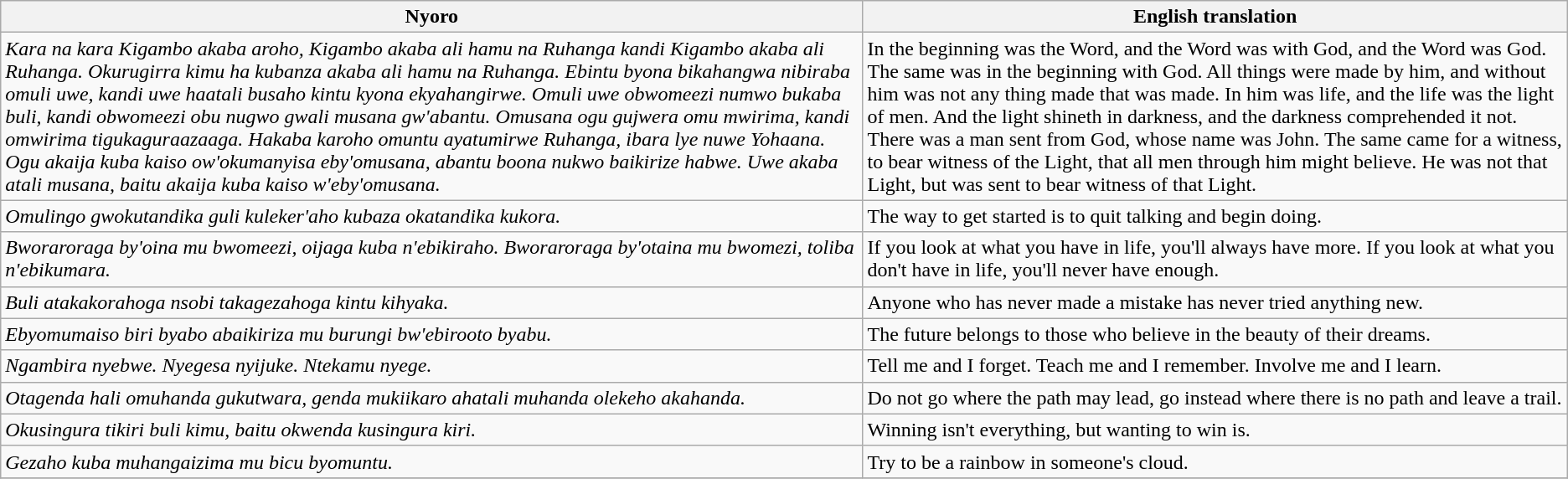<table class="wikitable">
<tr>
<th>Nyoro</th>
<th>English translation</th>
</tr>
<tr>
<td><em>Kara na kara Kigambo akaba aroho, Kigambo akaba ali hamu na Ruhanga kandi Kigambo akaba ali Ruhanga. Okurugirra kimu ha kubanza akaba ali hamu na Ruhanga. Ebintu byona bikahangwa nibiraba omuli uwe, kandi uwe haatali busaho kintu kyona ekyahangirwe. Omuli uwe obwomeezi numwo bukaba buli, kandi obwomeezi obu nugwo gwali musana gw'abantu. Omusana ogu gujwera omu mwirima, kandi omwirima tigukaguraazaaga. Hakaba karoho omuntu ayatumirwe Ruhanga, ibara lye nuwe Yohaana. Ogu akaija kuba kaiso ow'okumanyisa eby'omusana, abantu boona nukwo baikirize habwe. Uwe akaba atali musana, baitu akaija kuba kaiso w'eby'omusana.</em></td>
<td>In the beginning was the Word, and the Word was with God, and the Word was God. The same was in the beginning with God. All things were made by him, and without him was not any thing made that was made. In him was life, and the life was the light of men. And the light shineth in darkness, and the darkness comprehended it not. There was a man sent from God, whose name was John. The same came for a witness, to bear witness of the Light, that all men through him might believe. He was not that Light, but was sent to bear witness of that Light.</td>
</tr>
<tr>
<td><em>Omulingo gwokutandika guli kuleker'aho kubaza okatandika kukora.</em></td>
<td>The way to get started is to quit talking and begin doing.</td>
</tr>
<tr>
<td><em>Bworaroraga  by'oina mu bwomeezi, oijaga kuba n'ebikiraho. Bworaroraga by'otaina mu bwomezi, toliba n'ebikumara.</em></td>
<td>If you look at what you have in life, you'll always have more. If you look at what you don't have in life, you'll never have enough.</td>
</tr>
<tr>
<td><em>Buli atakakorahoga nsobi takagezahoga kintu kihyaka.</em></td>
<td>Anyone who has never made a mistake has never tried anything new.</td>
</tr>
<tr>
<td><em>Ebyomumaiso biri byabo abaikiriza mu burungi bw'ebirooto byabu.</em></td>
<td>The future belongs to those who believe in the beauty of their dreams.</td>
</tr>
<tr>
<td><em>Ngambira nyebwe. Nyegesa nyijuke. Ntekamu nyege.</em></td>
<td>Tell me and I forget. Teach me and I remember. Involve me and I learn.</td>
</tr>
<tr>
<td><em>Otagenda hali omuhanda gukutwara, genda mukiikaro ahatali muhanda olekeho akahanda.</em></td>
<td>Do not go where the path may lead, go instead where there is no path and leave a trail.</td>
</tr>
<tr>
<td><em>Okusingura tikiri buli kimu, baitu okwenda kusingura kiri.</em></td>
<td>Winning isn't everything, but wanting to win is.</td>
</tr>
<tr>
<td><em>Gezaho kuba muhangaizima mu bicu byomuntu.</em></td>
<td>Try to be a rainbow in someone's cloud.</td>
</tr>
<tr>
</tr>
</table>
